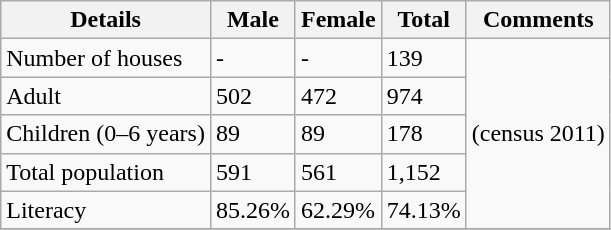<table class="wikitable sortable">
<tr>
<th>Details</th>
<th>Male</th>
<th>Female</th>
<th>Total</th>
<th>Comments</th>
</tr>
<tr>
<td>Number of houses</td>
<td>-</td>
<td>-</td>
<td>139</td>
<td rowspan="5">(census 2011) </td>
</tr>
<tr>
<td>Adult</td>
<td>502</td>
<td>472</td>
<td>974</td>
</tr>
<tr>
<td>Children (0–6 years)</td>
<td>89</td>
<td>89</td>
<td>178</td>
</tr>
<tr>
<td>Total population</td>
<td>591</td>
<td>561</td>
<td>1,152</td>
</tr>
<tr>
<td>Literacy</td>
<td>85.26%</td>
<td>62.29%</td>
<td>74.13%</td>
</tr>
<tr>
</tr>
</table>
